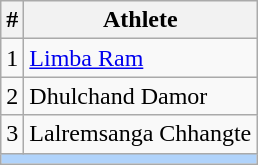<table class="wikitable">
<tr>
<th>#</th>
<th>Athlete</th>
</tr>
<tr>
<td>1</td>
<td><a href='#'>Limba Ram</a></td>
</tr>
<tr>
<td>2</td>
<td>Dhulchand Damor</td>
</tr>
<tr>
<td>3</td>
<td>Lalremsanga Chhangte</td>
</tr>
<tr ---->
<td colspan="9" bgcolor="#B0D3FB" align="left" bgcolor="#DFEDFD"></td>
</tr>
</table>
